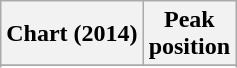<table class="wikitable sortable plainrowheaders">
<tr>
<th>Chart (2014)</th>
<th>Peak<br>position</th>
</tr>
<tr>
</tr>
<tr>
</tr>
<tr>
</tr>
</table>
